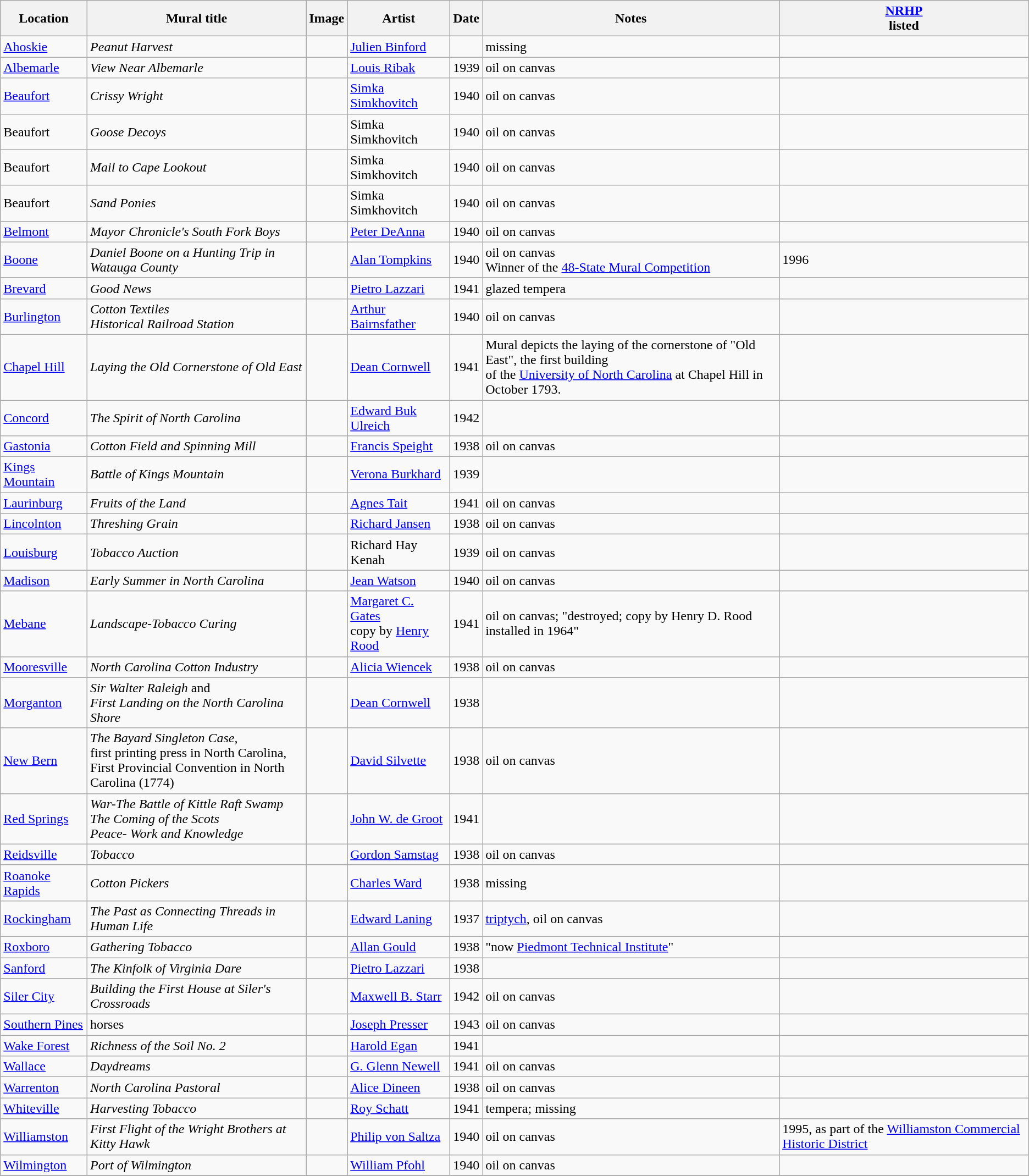<table class="wikitable sortable">
<tr>
<th>Location</th>
<th>Mural title</th>
<th>Image</th>
<th>Artist</th>
<th>Date</th>
<th>Notes</th>
<th><a href='#'>NRHP</a><br>listed</th>
</tr>
<tr>
<td><a href='#'>Ahoskie</a></td>
<td><em>Peanut Harvest</em></td>
<td></td>
<td><a href='#'>Julien Binford</a></td>
<td></td>
<td>missing</td>
<td></td>
</tr>
<tr>
<td><a href='#'>Albemarle</a></td>
<td><em>View Near Albemarle</em></td>
<td></td>
<td><a href='#'>Louis Ribak</a></td>
<td>1939</td>
<td>oil on canvas</td>
<td></td>
</tr>
<tr>
<td><a href='#'>Beaufort</a></td>
<td><em>Crissy Wright</em></td>
<td></td>
<td><a href='#'>Simka Simkhovitch</a></td>
<td>1940</td>
<td>oil on canvas</td>
<td></td>
</tr>
<tr>
<td>Beaufort</td>
<td><em>Goose Decoys</em></td>
<td></td>
<td>Simka Simkhovitch</td>
<td>1940</td>
<td>oil on canvas</td>
<td></td>
</tr>
<tr>
<td>Beaufort</td>
<td><em>Mail to Cape Lookout</em></td>
<td></td>
<td>Simka Simkhovitch</td>
<td>1940</td>
<td>oil on canvas</td>
<td></td>
</tr>
<tr>
<td>Beaufort</td>
<td><em>Sand Ponies</em></td>
<td></td>
<td>Simka Simkhovitch</td>
<td>1940</td>
<td>oil on canvas</td>
<td></td>
</tr>
<tr>
<td><a href='#'>Belmont</a></td>
<td><em>Mayor Chronicle's South Fork Boys</em></td>
<td></td>
<td><a href='#'>Peter DeAnna</a></td>
<td>1940</td>
<td>oil on canvas</td>
<td></td>
</tr>
<tr>
<td><a href='#'>Boone</a></td>
<td><em>Daniel Boone on a Hunting Trip in Watauga County</em></td>
<td></td>
<td><a href='#'>Alan Tompkins</a></td>
<td>1940</td>
<td>oil on canvas<br>Winner of the <a href='#'>48-State Mural Competition</a></td>
<td>1996</td>
</tr>
<tr>
<td><a href='#'>Brevard</a></td>
<td><em>Good News</em></td>
<td></td>
<td><a href='#'>Pietro Lazzari</a></td>
<td>1941</td>
<td>glazed tempera</td>
<td></td>
</tr>
<tr>
<td><a href='#'>Burlington</a></td>
<td><em>Cotton Textiles</em><br><em>Historical Railroad Station</em></td>
<td></td>
<td><a href='#'>Arthur Bairnsfather</a></td>
<td>1940</td>
<td>oil on canvas</td>
<td></td>
</tr>
<tr>
<td><a href='#'>Chapel Hill</a></td>
<td><em>Laying the Old Cornerstone of Old East</em></td>
<td></td>
<td><a href='#'>Dean Cornwell</a></td>
<td>1941</td>
<td>Mural depicts the laying of the cornerstone of "Old East", the first building <br>of the <a href='#'>University of North Carolina</a> at Chapel Hill in October 1793.</td>
<td></td>
</tr>
<tr>
<td><a href='#'>Concord</a></td>
<td><em>The Spirit of North Carolina</em></td>
<td></td>
<td><a href='#'>Edward Buk Ulreich</a></td>
<td>1942</td>
<td></td>
<td></td>
</tr>
<tr>
<td><a href='#'>Gastonia</a></td>
<td><em>Cotton Field and Spinning Mill</em></td>
<td></td>
<td><a href='#'>Francis Speight</a></td>
<td>1938</td>
<td>oil on canvas</td>
<td></td>
</tr>
<tr>
<td><a href='#'>Kings Mountain</a></td>
<td><em>Battle of Kings Mountain</em></td>
<td></td>
<td><a href='#'>Verona Burkhard</a></td>
<td>1939</td>
<td></td>
<td></td>
</tr>
<tr>
<td><a href='#'>Laurinburg</a></td>
<td><em>Fruits of the Land</em></td>
<td></td>
<td><a href='#'>Agnes Tait</a></td>
<td>1941</td>
<td>oil on canvas</td>
<td></td>
</tr>
<tr>
<td><a href='#'>Lincolnton</a></td>
<td><em>Threshing Grain</em></td>
<td></td>
<td><a href='#'>Richard Jansen</a></td>
<td>1938</td>
<td>oil on canvas</td>
<td></td>
</tr>
<tr>
<td><a href='#'>Louisburg</a></td>
<td><em>Tobacco Auction</em></td>
<td></td>
<td>Richard Hay Kenah</td>
<td>1939</td>
<td>oil on canvas</td>
<td></td>
</tr>
<tr>
<td><a href='#'>Madison</a></td>
<td><em>Early Summer in North Carolina</em></td>
<td></td>
<td><a href='#'>Jean Watson</a></td>
<td>1940</td>
<td>oil on canvas</td>
<td></td>
</tr>
<tr>
<td><a href='#'>Mebane</a></td>
<td><em>Landscape-Tobacco Curing</em></td>
<td></td>
<td><a href='#'>Margaret C. Gates</a><br>copy by <a href='#'>Henry Rood</a></td>
<td>1941</td>
<td>oil on canvas; "destroyed; copy by Henry D. Rood installed in 1964"</td>
<td></td>
</tr>
<tr>
<td><a href='#'>Mooresville</a></td>
<td><em>North Carolina Cotton Industry</em></td>
<td></td>
<td><a href='#'>Alicia Wiencek</a></td>
<td>1938</td>
<td>oil on canvas</td>
<td></td>
</tr>
<tr>
<td><a href='#'>Morganton</a></td>
<td><em>Sir Walter Raleigh</em> and <br><em>First Landing on the North Carolina Shore</em></td>
<td></td>
<td><a href='#'>Dean Cornwell</a></td>
<td>1938</td>
<td></td>
<td></td>
</tr>
<tr>
<td><a href='#'>New Bern</a></td>
<td><em>The Bayard Singleton Case,</em><br>first printing press in North Carolina,<br>First Provincial Convention in North Carolina  (1774)</td>
<td></td>
<td><a href='#'>David Silvette</a></td>
<td>1938</td>
<td>oil on canvas</td>
<td></td>
</tr>
<tr>
<td><a href='#'>Red Springs</a></td>
<td><em>War-The Battle of Kittle Raft Swamp</em> <br> <em>The Coming of the Scots</em> <br> <em>Peace- Work and Knowledge</em></td>
<td></td>
<td><a href='#'>John W. de Groot</a></td>
<td>1941</td>
<td></td>
<td></td>
</tr>
<tr>
<td><a href='#'>Reidsville</a></td>
<td><em>Tobacco</em></td>
<td></td>
<td><a href='#'>Gordon Samstag</a></td>
<td>1938</td>
<td>oil on canvas</td>
<td></td>
</tr>
<tr>
<td><a href='#'>Roanoke Rapids</a></td>
<td><em>Cotton Pickers</em></td>
<td></td>
<td><a href='#'>Charles Ward</a></td>
<td>1938</td>
<td>missing</td>
<td></td>
</tr>
<tr>
<td><a href='#'>Rockingham</a></td>
<td><em>The Past as Connecting Threads in Human Life</em></td>
<td></td>
<td><a href='#'>Edward Laning</a></td>
<td>1937</td>
<td><a href='#'>triptych</a>, oil on canvas</td>
<td></td>
</tr>
<tr>
<td><a href='#'>Roxboro</a></td>
<td><em>Gathering Tobacco</em></td>
<td></td>
<td><a href='#'>Allan Gould</a></td>
<td>1938</td>
<td>"now <a href='#'>Piedmont Technical Institute</a>"</td>
<td></td>
</tr>
<tr>
<td><a href='#'>Sanford</a></td>
<td><em>The Kinfolk of Virginia Dare</em></td>
<td></td>
<td><a href='#'>Pietro Lazzari</a></td>
<td>1938</td>
<td></td>
<td></td>
</tr>
<tr>
<td><a href='#'>Siler City</a></td>
<td><em>Building the First House at Siler's Crossroads</em></td>
<td></td>
<td><a href='#'>Maxwell B. Starr</a></td>
<td>1942</td>
<td>oil on canvas</td>
<td></td>
</tr>
<tr>
<td><a href='#'>Southern Pines</a></td>
<td>horses</td>
<td></td>
<td><a href='#'>Joseph Presser</a></td>
<td>1943</td>
<td>oil on canvas</td>
<td></td>
</tr>
<tr>
<td><a href='#'>Wake Forest</a></td>
<td><em>Richness of the Soil No. 2</em></td>
<td></td>
<td><a href='#'>Harold Egan</a></td>
<td>1941</td>
<td></td>
<td></td>
</tr>
<tr>
<td><a href='#'>Wallace</a></td>
<td><em>Daydreams</em></td>
<td></td>
<td><a href='#'>G. Glenn Newell</a></td>
<td>1941</td>
<td>oil on canvas</td>
<td></td>
</tr>
<tr>
<td><a href='#'>Warrenton</a></td>
<td><em>North Carolina Pastoral</em></td>
<td></td>
<td><a href='#'>Alice Dineen</a></td>
<td>1938</td>
<td>oil on canvas</td>
<td></td>
</tr>
<tr>
<td><a href='#'>Whiteville</a></td>
<td><em>Harvesting Tobacco</em></td>
<td></td>
<td><a href='#'>Roy Schatt</a></td>
<td>1941</td>
<td>tempera; missing</td>
<td></td>
</tr>
<tr>
<td><a href='#'>Williamston</a></td>
<td><em>First Flight of the Wright Brothers at Kitty Hawk</em></td>
<td></td>
<td><a href='#'>Philip von Saltza</a></td>
<td>1940</td>
<td>oil on canvas</td>
<td>1995, as part of the <a href='#'>Williamston Commercial Historic District</a></td>
</tr>
<tr>
<td><a href='#'>Wilmington</a></td>
<td><em>Port of Wilmington</em></td>
<td></td>
<td><a href='#'>William Pfohl</a></td>
<td>1940</td>
<td>oil on canvas</td>
<td></td>
</tr>
<tr>
</tr>
</table>
